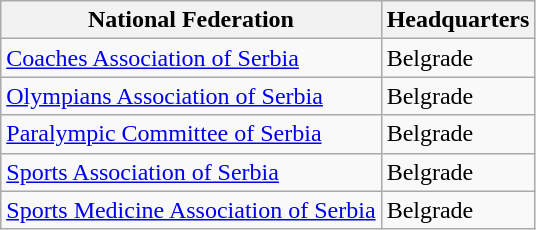<table class="wikitable sortable">
<tr>
<th>National Federation</th>
<th>Headquarters</th>
</tr>
<tr>
<td><a href='#'>Coaches Association of Serbia</a></td>
<td>Belgrade</td>
</tr>
<tr>
<td><a href='#'>Olympians Association of Serbia</a></td>
<td>Belgrade</td>
</tr>
<tr>
<td><a href='#'>Paralympic Committee of Serbia</a></td>
<td>Belgrade</td>
</tr>
<tr>
<td><a href='#'>Sports Association of Serbia</a></td>
<td>Belgrade</td>
</tr>
<tr>
<td><a href='#'>Sports Medicine Association of Serbia</a></td>
<td>Belgrade</td>
</tr>
</table>
